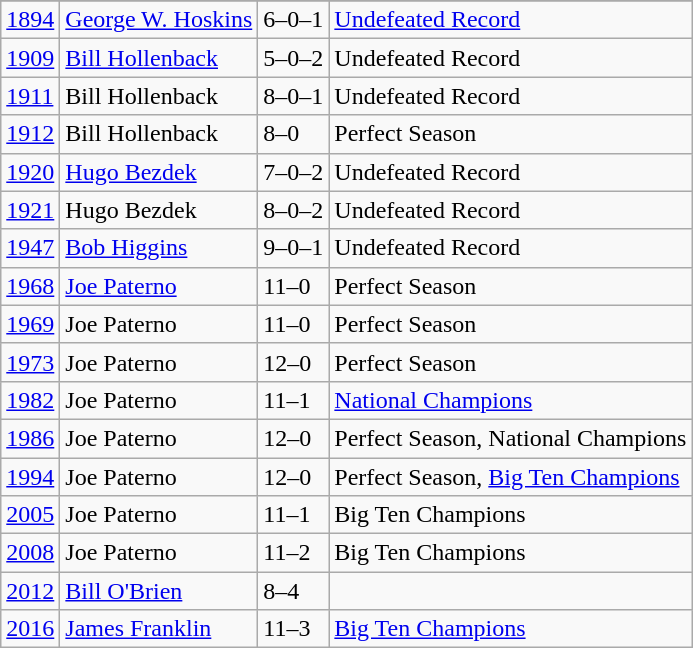<table class="wikitable">
<tr>
</tr>
<tr>
<td><a href='#'>1894</a></td>
<td><a href='#'>George W. Hoskins</a></td>
<td>6–0–1</td>
<td><a href='#'>Undefeated Record</a></td>
</tr>
<tr>
<td><a href='#'>1909</a></td>
<td><a href='#'>Bill Hollenback</a></td>
<td>5–0–2</td>
<td>Undefeated Record</td>
</tr>
<tr>
<td><a href='#'>1911</a></td>
<td>Bill Hollenback</td>
<td>8–0–1</td>
<td>Undefeated Record</td>
</tr>
<tr>
<td><a href='#'>1912</a></td>
<td>Bill Hollenback</td>
<td>8–0</td>
<td>Perfect Season</td>
</tr>
<tr>
<td><a href='#'>1920</a></td>
<td><a href='#'>Hugo Bezdek</a></td>
<td>7–0–2</td>
<td>Undefeated Record</td>
</tr>
<tr>
<td><a href='#'>1921</a></td>
<td>Hugo Bezdek</td>
<td>8–0–2</td>
<td>Undefeated Record</td>
</tr>
<tr>
<td><a href='#'>1947</a></td>
<td><a href='#'>Bob Higgins</a></td>
<td>9–0–1</td>
<td>Undefeated Record</td>
</tr>
<tr>
<td><a href='#'>1968</a></td>
<td><a href='#'>Joe Paterno</a></td>
<td>11–0</td>
<td>Perfect Season</td>
</tr>
<tr>
<td><a href='#'>1969</a></td>
<td>Joe Paterno</td>
<td>11–0</td>
<td>Perfect Season</td>
</tr>
<tr>
<td><a href='#'>1973</a></td>
<td>Joe Paterno</td>
<td>12–0</td>
<td>Perfect Season</td>
</tr>
<tr>
<td><a href='#'>1982</a></td>
<td>Joe Paterno</td>
<td>11–1</td>
<td><a href='#'>National Champions</a></td>
</tr>
<tr>
<td><a href='#'>1986</a></td>
<td>Joe Paterno</td>
<td>12–0</td>
<td>Perfect Season, National Champions</td>
</tr>
<tr>
<td><a href='#'>1994</a></td>
<td>Joe Paterno</td>
<td>12–0</td>
<td>Perfect Season, <a href='#'>Big Ten Champions</a></td>
</tr>
<tr>
<td><a href='#'>2005</a></td>
<td>Joe Paterno</td>
<td>11–1</td>
<td>Big Ten Champions</td>
</tr>
<tr>
<td><a href='#'>2008</a></td>
<td>Joe Paterno</td>
<td>11–2</td>
<td>Big Ten Champions</td>
</tr>
<tr>
<td><a href='#'>2012</a></td>
<td><a href='#'>Bill O'Brien</a></td>
<td>8–4</td>
<td></td>
</tr>
<tr>
<td><a href='#'>2016</a></td>
<td><a href='#'>James Franklin</a></td>
<td>11–3</td>
<td><a href='#'>Big Ten Champions</a></td>
</tr>
</table>
